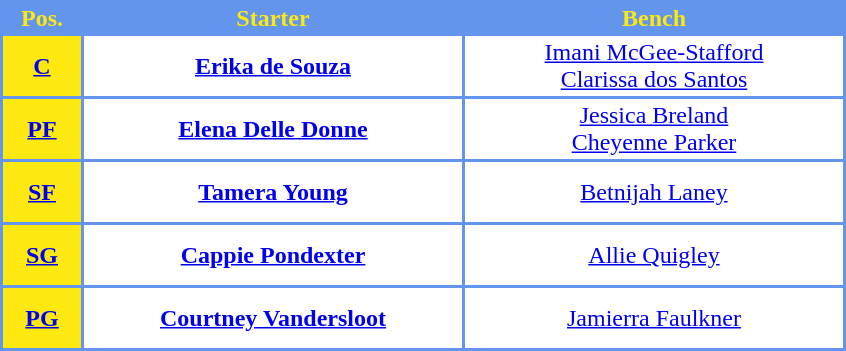<table style="text-align: center; background:#6495ED; color:#FDE910">
<tr>
<th width="50">Pos.</th>
<th width="250">Starter</th>
<th width="250">Bench</th>
</tr>
<tr style="height:40px; background:white; color:#FFCC00">
<th style="background:#FDE910"><a href='#'><span>C</span></a></th>
<td><strong><a href='#'>Erika de Souza</a></strong></td>
<td><a href='#'>Imani McGee-Stafford</a><br><a href='#'>Clarissa dos Santos</a></td>
</tr>
<tr style="height:40px; background:white; color:#FFCC00">
<th style="background:#FDE910"><a href='#'><span>PF</span></a></th>
<td><strong><a href='#'>Elena Delle Donne</a></strong></td>
<td><a href='#'>Jessica Breland</a><br><a href='#'>Cheyenne Parker</a></td>
</tr>
<tr style="height:40px; background:white; color:#FFCC00">
<th style="background:#FDE910"><a href='#'><span>SF</span></a></th>
<td><strong><a href='#'>Tamera Young</a></strong></td>
<td><a href='#'>Betnijah Laney</a></td>
</tr>
<tr style="height:40px; background:white; color:#092C57">
<th style="background:#FDE910"><a href='#'><span>SG</span></a></th>
<td><strong><a href='#'>Cappie Pondexter</a></strong></td>
<td><a href='#'>Allie Quigley</a></td>
</tr>
<tr style="height:40px; background:white; color:#FFCC00">
<th style="background:#FDE910"><a href='#'><span>PG</span></a></th>
<td><strong><a href='#'>Courtney Vandersloot</a></strong></td>
<td><a href='#'>Jamierra Faulkner</a></td>
</tr>
</table>
